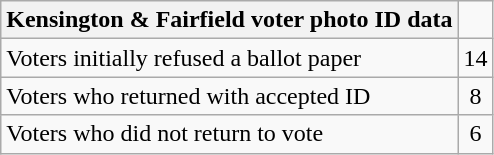<table class="wikitable">
<tr>
<th>Kensington & Fairfield voter photo ID data</th>
</tr>
<tr>
<td style="text-align:left">Voters initially refused a ballot paper</td>
<td style="text-align:center">14</td>
</tr>
<tr>
<td style="text-align:left">Voters who returned with accepted ID</td>
<td style="text-align:center">8</td>
</tr>
<tr>
<td style="text-align:left">Voters who did not return to vote</td>
<td style="text-align:center">6</td>
</tr>
</table>
